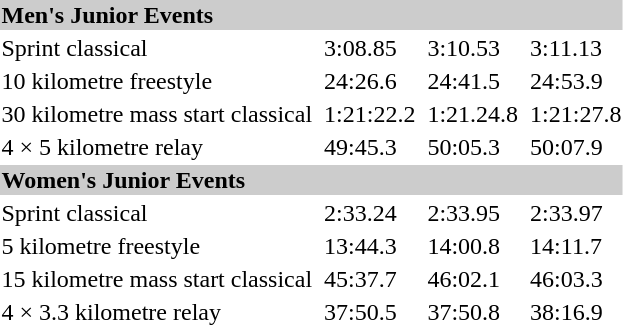<table>
<tr style="background:#ccc;">
<td colspan=7><strong>Men's Junior Events</strong></td>
</tr>
<tr>
<td>Sprint classical</td>
<td></td>
<td>3:08.85</td>
<td></td>
<td>3:10.53</td>
<td></td>
<td>3:11.13</td>
</tr>
<tr>
<td>10 kilometre freestyle</td>
<td></td>
<td>24:26.6</td>
<td></td>
<td>24:41.5</td>
<td></td>
<td>24:53.9</td>
</tr>
<tr>
<td>30 kilometre mass start classical</td>
<td></td>
<td>1:21:22.2</td>
<td></td>
<td>1:21.24.8</td>
<td></td>
<td>1:21:27.8</td>
</tr>
<tr>
<td>4 × 5 kilometre relay</td>
<td></td>
<td>49:45.3</td>
<td></td>
<td>50:05.3</td>
<td></td>
<td>50:07.9</td>
</tr>
<tr style="background:#ccc;">
<td colspan=7><strong>Women's Junior Events</strong></td>
</tr>
<tr>
<td>Sprint classical</td>
<td></td>
<td>2:33.24</td>
<td></td>
<td>2:33.95</td>
<td></td>
<td>2:33.97</td>
</tr>
<tr>
<td>5 kilometre freestyle</td>
<td></td>
<td>13:44.3</td>
<td></td>
<td>14:00.8</td>
<td></td>
<td>14:11.7</td>
</tr>
<tr>
<td>15 kilometre mass start classical</td>
<td></td>
<td>45:37.7</td>
<td></td>
<td>46:02.1</td>
<td></td>
<td>46:03.3</td>
</tr>
<tr>
<td>4 × 3.3 kilometre relay</td>
<td></td>
<td>37:50.5</td>
<td></td>
<td>37:50.8</td>
<td></td>
<td>38:16.9</td>
</tr>
</table>
